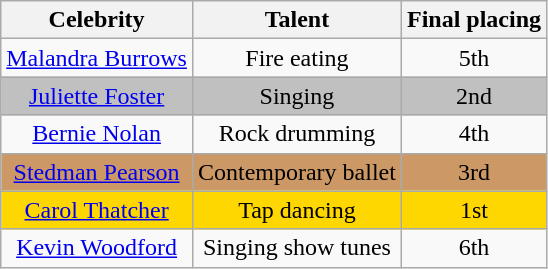<table class="wikitable sortable plainrowheaders" style="text-align:center;" border=1>
<tr>
<th class="unsortable">Celebrity</th>
<th class="unsortable">Talent</th>
<th>Final placing</th>
</tr>
<tr>
<td><a href='#'>Malandra Burrows</a></td>
<td>Fire eating</td>
<td>5th</td>
</tr>
<tr style="background:silver;">
<td><a href='#'>Juliette Foster</a></td>
<td>Singing</td>
<td>2nd</td>
</tr>
<tr>
<td><a href='#'>Bernie Nolan</a></td>
<td>Rock drumming</td>
<td>4th</td>
</tr>
<tr style="background:#c96;">
<td><a href='#'>Stedman Pearson</a></td>
<td>Contemporary ballet</td>
<td>3rd</td>
</tr>
<tr style="background:gold;">
<td><a href='#'>Carol Thatcher</a></td>
<td>Tap dancing</td>
<td>1st</td>
</tr>
<tr>
<td><a href='#'>Kevin Woodford</a></td>
<td>Singing show tunes</td>
<td>6th</td>
</tr>
</table>
